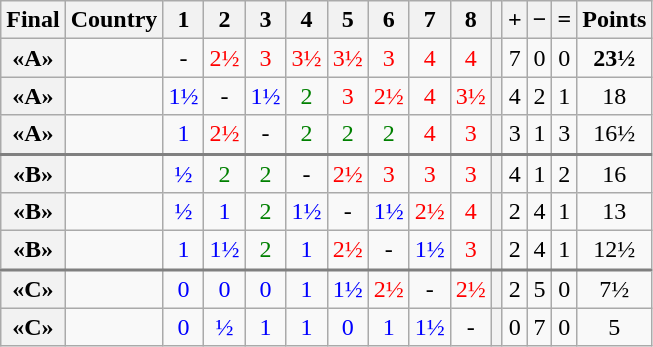<table class="wikitable" style="text-align:center">
<tr>
<th>Final</th>
<th>Country</th>
<th>1</th>
<th>2</th>
<th>3</th>
<th>4</th>
<th>5</th>
<th>6</th>
<th>7</th>
<th>8</th>
<th></th>
<th>+</th>
<th>−</th>
<th>=</th>
<th>Points</th>
</tr>
<tr>
<th>«A»</th>
<td style="text-align: left"></td>
<td>-</td>
<td style="color: red;">2½</td>
<td style="color: red;">3</td>
<td style="color: red;">3½</td>
<td style="color: red;">3½</td>
<td style="color: red;">3</td>
<td style="color: red;">4</td>
<td style="color: red;">4</td>
<th></th>
<td>7</td>
<td>0</td>
<td>0</td>
<td><strong>23½</strong></td>
</tr>
<tr>
<th>«A»</th>
<td style="text-align: left"></td>
<td style="color: blue;">1½</td>
<td>-</td>
<td style="color: blue;">1½</td>
<td style="color: green">2</td>
<td style="color: red;">3</td>
<td style="color: red;">2½</td>
<td style="color: red;">4</td>
<td style="color: red;">3½</td>
<th></th>
<td>4</td>
<td>2</td>
<td>1</td>
<td>18</td>
</tr>
<tr>
<th>«A»</th>
<td style="text-align: left"></td>
<td style="color: blue;">1</td>
<td style="color: red;">2½</td>
<td>-</td>
<td style="color: green">2</td>
<td style="color: green">2</td>
<td style="color: green">2</td>
<td style="color: red;">4</td>
<td style="color: red;">3</td>
<th></th>
<td>3</td>
<td>1</td>
<td>3</td>
<td>16½</td>
</tr>
<tr style="border-top:2px solid grey;">
<th>«B»</th>
<td style="text-align: left"></td>
<td style="color: blue;">½</td>
<td style="color: green">2</td>
<td style="color: green">2</td>
<td>-</td>
<td style="color: red;">2½</td>
<td style="color: red;">3</td>
<td style="color: red;">3</td>
<td style="color: red;">3</td>
<th></th>
<td>4</td>
<td>1</td>
<td>2</td>
<td>16</td>
</tr>
<tr>
<th>«B»</th>
<td style="text-align: left"></td>
<td style="color: blue;">½</td>
<td style="color: blue;">1</td>
<td style="color: green">2</td>
<td style="color: blue;">1½</td>
<td>-</td>
<td style="color: blue;">1½</td>
<td style="color: red;">2½</td>
<td style="color: red;">4</td>
<th></th>
<td>2</td>
<td>4</td>
<td>1</td>
<td>13</td>
</tr>
<tr>
<th>«B»</th>
<td style="text-align: left"></td>
<td style="color: blue;">1</td>
<td style="color: blue;">1½</td>
<td style="color: green">2</td>
<td style="color: blue;">1</td>
<td style="color: red;">2½</td>
<td>-</td>
<td style="color: blue;">1½</td>
<td style="color: red;">3</td>
<th></th>
<td>2</td>
<td>4</td>
<td>1</td>
<td>12½</td>
</tr>
<tr style="border-top:2px solid grey;">
<th>«C»</th>
<td style="text-align: left"></td>
<td style="color: blue;">0</td>
<td style="color: blue;">0</td>
<td style="color: blue;">0</td>
<td style="color: blue;">1</td>
<td style="color: blue;">1½</td>
<td style="color: red;">2½</td>
<td>-</td>
<td style="color: red;">2½</td>
<th></th>
<td>2</td>
<td>5</td>
<td>0</td>
<td>7½</td>
</tr>
<tr>
<th>«C»</th>
<td style="text-align: left"></td>
<td style="color: blue;">0</td>
<td style="color: blue;">½</td>
<td style="color: blue;">1</td>
<td style="color: blue;">1</td>
<td style="color: blue;">0</td>
<td style="color: blue;">1</td>
<td style="color: blue;">1½</td>
<td>-</td>
<th></th>
<td>0</td>
<td>7</td>
<td>0</td>
<td>5</td>
</tr>
</table>
